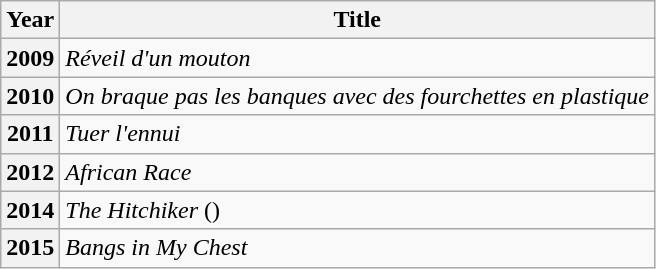<table class="wikitable plainrowheaders">
<tr>
<th>Year</th>
<th>Title</th>
</tr>
<tr>
<th scope="row"><strong>2009</strong></th>
<td><em>Réveil d'un mouton</em></td>
</tr>
<tr>
<th scope="row"><strong>2010</strong></th>
<td><em>On braque pas les banques avec des fourchettes en plastique</em></td>
</tr>
<tr>
<th scope="row"><strong>2011</strong></th>
<td><em>Tuer l'ennui</em></td>
</tr>
<tr>
<th scope="row"><strong>2012</strong></th>
<td><em>African Race</em></td>
</tr>
<tr>
<th scope="row"><strong>2014</strong></th>
<td><em>The Hitchiker</em> ()</td>
</tr>
<tr>
<th scope="row"><strong>2015</strong></th>
<td><em>Bangs in My Chest</em></td>
</tr>
</table>
